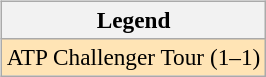<table>
<tr valign=top>
<td><br><table class=wikitable style=font-size:97%>
<tr>
<th>Legend</th>
</tr>
<tr bgcolor=moccasin>
<td>ATP Challenger Tour (1–1)</td>
</tr>
</table>
</td>
<td></td>
</tr>
</table>
